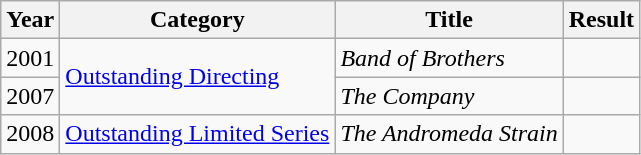<table class="wikitable">
<tr>
<th>Year</th>
<th>Category</th>
<th>Title</th>
<th>Result</th>
</tr>
<tr>
<td>2001</td>
<td rowspan=2><a href='#'>Outstanding Directing</a></td>
<td><em>Band of Brothers</em></td>
<td></td>
</tr>
<tr>
<td>2007</td>
<td><em>The Company</em></td>
<td></td>
</tr>
<tr>
<td>2008</td>
<td><a href='#'>Outstanding Limited Series</a></td>
<td><em>The Andromeda Strain</em></td>
<td></td>
</tr>
</table>
